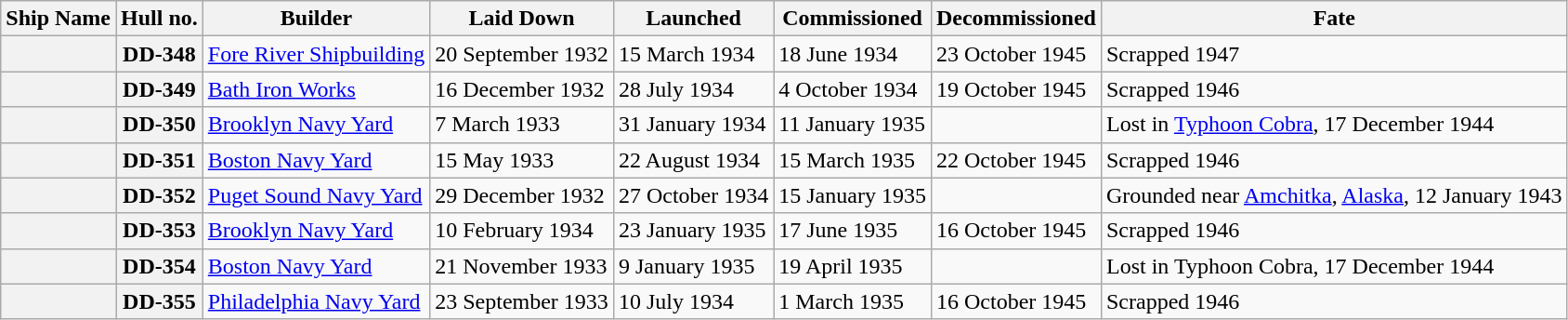<table class="sortable wikitable plainrowheaders">
<tr>
<th scope="col">Ship Name</th>
<th scope="col">Hull no.</th>
<th scope="col">Builder</th>
<th scope="col">Laid Down</th>
<th scope="col">Launched</th>
<th scope="col">Commissioned</th>
<th scope="col" data-sort-type=date>Decommissioned</th>
<th scope="col" data-sort-type=date>Fate</th>
</tr>
<tr>
<th scope="row"></th>
<th scope="row">DD-348</th>
<td><a href='#'>Fore River Shipbuilding</a></td>
<td>20 September 1932</td>
<td>15 March 1934</td>
<td>18 June 1934</td>
<td>23 October 1945</td>
<td data-sort-value="1947">Scrapped 1947</td>
</tr>
<tr>
<th scope="row"></th>
<th scope="row">DD-349</th>
<td><a href='#'>Bath Iron Works</a></td>
<td>16 December 1932</td>
<td>28 July 1934</td>
<td>4 October 1934</td>
<td>19 October 1945</td>
<td data-sort-value="1946">Scrapped 1946</td>
</tr>
<tr>
<th scope="row"></th>
<th scope="row">DD-350</th>
<td><a href='#'>Brooklyn Navy Yard</a></td>
<td>7 March 1933</td>
<td>31 January 1934</td>
<td>11 January 1935</td>
<td></td>
<td data-sort-value="17 December 1944">Lost in <a href='#'>Typhoon Cobra</a>, 17 December 1944</td>
</tr>
<tr>
<th scope="row"></th>
<th scope="row">DD-351</th>
<td><a href='#'>Boston Navy Yard</a></td>
<td>15 May 1933</td>
<td>22 August 1934</td>
<td>15 March 1935</td>
<td>22 October 1945</td>
<td data-sort-value="1946">Scrapped 1946</td>
</tr>
<tr>
<th scope="row"></th>
<th scope="row">DD-352</th>
<td><a href='#'>Puget Sound Navy Yard</a></td>
<td>29 December 1932</td>
<td>27 October 1934</td>
<td>15 January 1935</td>
<td></td>
<td data-sort-value="12 January 1943">Grounded near <a href='#'>Amchitka</a>, <a href='#'>Alaska</a>, 12 January 1943</td>
</tr>
<tr>
<th scope="row"></th>
<th scope="row">DD-353</th>
<td><a href='#'>Brooklyn Navy Yard</a></td>
<td>10 February 1934</td>
<td>23 January 1935</td>
<td>17 June 1935</td>
<td>16 October 1945</td>
<td data-sort-value="1946">Scrapped 1946</td>
</tr>
<tr>
<th scope="row"></th>
<th scope="row">DD-354</th>
<td><a href='#'>Boston Navy Yard</a></td>
<td>21 November 1933</td>
<td>9 January 1935</td>
<td>19 April 1935</td>
<td></td>
<td data-sort-value="17 December 1944">Lost in Typhoon Cobra, 17 December 1944</td>
</tr>
<tr>
<th scope="row"></th>
<th scope="row">DD-355</th>
<td><a href='#'>Philadelphia Navy Yard</a></td>
<td>23 September 1933</td>
<td>10 July 1934</td>
<td>1 March 1935</td>
<td>16 October 1945</td>
<td data-sort-value="1946">Scrapped 1946</td>
</tr>
</table>
